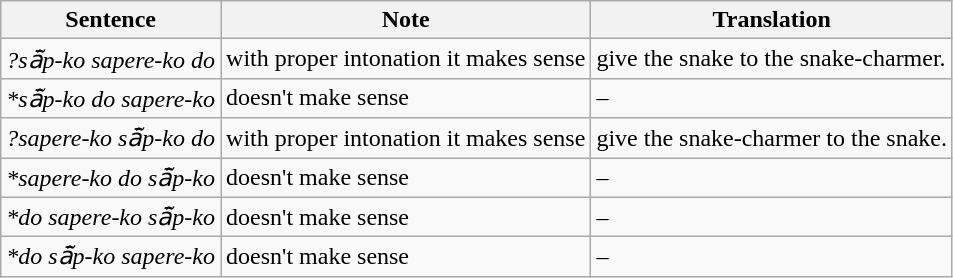<table class="wikitable">
<tr>
<th>Sentence</th>
<th>Note</th>
<th>Translation</th>
</tr>
<tr>
<td><em>?sā̃p-ko sapere-ko do</em></td>
<td>with proper intonation it makes sense</td>
<td>give the snake to the snake-charmer.</td>
</tr>
<tr>
<td><em>*sā̃p-ko do sapere-ko</em></td>
<td>doesn't make sense</td>
<td>–</td>
</tr>
<tr>
<td><em>?sapere-ko sā̃p-ko do</em></td>
<td>with proper intonation it makes sense</td>
<td>give the snake-charmer to the snake.</td>
</tr>
<tr>
<td><em>*sapere-ko do sā̃p-ko</em></td>
<td>doesn't make sense</td>
<td>–</td>
</tr>
<tr>
<td><em>*do sapere-ko sā̃p-ko</em></td>
<td>doesn't make sense</td>
<td>–</td>
</tr>
<tr>
<td><em>*do sā̃p-ko sapere-ko</em></td>
<td>doesn't make sense</td>
<td>–</td>
</tr>
</table>
